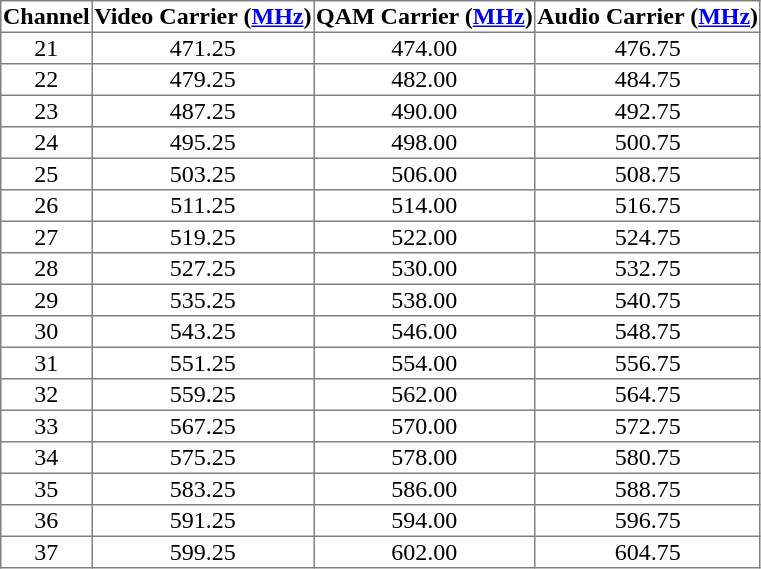<table class="toccolours" border="1" style="text-align: center; border-collapse:collapse">
<tr>
<th>Channel</th>
<th>Video Carrier (<a href='#'>MHz</a>)</th>
<th>QAM Carrier (<a href='#'>MHz</a>)</th>
<th>Audio Carrier (<a href='#'>MHz</a>)</th>
</tr>
<tr>
<td>21</td>
<td>471.25</td>
<td>474.00</td>
<td>476.75</td>
</tr>
<tr>
<td>22</td>
<td>479.25</td>
<td>482.00</td>
<td>484.75</td>
</tr>
<tr>
<td>23</td>
<td>487.25</td>
<td>490.00</td>
<td>492.75</td>
</tr>
<tr>
<td>24</td>
<td>495.25</td>
<td>498.00</td>
<td>500.75</td>
</tr>
<tr>
<td>25</td>
<td>503.25</td>
<td>506.00</td>
<td>508.75</td>
</tr>
<tr>
<td>26</td>
<td>511.25</td>
<td>514.00</td>
<td>516.75</td>
</tr>
<tr>
<td>27</td>
<td>519.25</td>
<td>522.00</td>
<td>524.75</td>
</tr>
<tr>
<td>28</td>
<td>527.25</td>
<td>530.00</td>
<td>532.75</td>
</tr>
<tr>
<td>29</td>
<td>535.25</td>
<td>538.00</td>
<td>540.75</td>
</tr>
<tr>
<td>30</td>
<td>543.25</td>
<td>546.00</td>
<td>548.75</td>
</tr>
<tr>
<td>31</td>
<td>551.25</td>
<td>554.00</td>
<td>556.75</td>
</tr>
<tr>
<td>32</td>
<td>559.25</td>
<td>562.00</td>
<td>564.75</td>
</tr>
<tr>
<td>33</td>
<td>567.25</td>
<td>570.00</td>
<td>572.75</td>
</tr>
<tr>
<td>34</td>
<td>575.25</td>
<td>578.00</td>
<td>580.75</td>
</tr>
<tr>
<td>35</td>
<td>583.25</td>
<td>586.00</td>
<td>588.75</td>
</tr>
<tr>
<td>36</td>
<td>591.25</td>
<td>594.00</td>
<td>596.75</td>
</tr>
<tr>
<td>37</td>
<td>599.25</td>
<td>602.00</td>
<td>604.75</td>
</tr>
</table>
